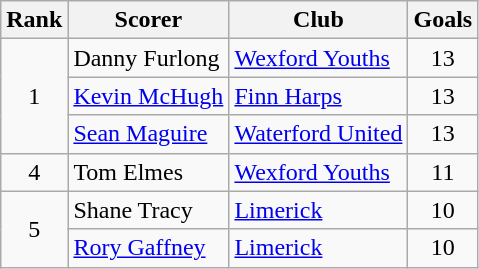<table class="wikitable" style="text-align:center">
<tr>
<th>Rank</th>
<th>Scorer</th>
<th>Club</th>
<th>Goals</th>
</tr>
<tr>
<td rowspan="3">1</td>
<td align="left"> Danny Furlong</td>
<td align="left"><a href='#'>Wexford Youths</a></td>
<td>13</td>
</tr>
<tr>
<td align="left"> <a href='#'>Kevin McHugh</a></td>
<td align="left"><a href='#'>Finn Harps</a></td>
<td>13</td>
</tr>
<tr>
<td align="left"> <a href='#'>Sean Maguire</a></td>
<td align="left"><a href='#'>Waterford United</a></td>
<td>13</td>
</tr>
<tr>
<td>4</td>
<td align="left"> Tom Elmes</td>
<td align="left"><a href='#'>Wexford Youths</a></td>
<td>11</td>
</tr>
<tr>
<td rowspan="2">5</td>
<td align="left"> Shane Tracy</td>
<td align="left"><a href='#'>Limerick</a></td>
<td>10</td>
</tr>
<tr>
<td align="left"> <a href='#'>Rory Gaffney</a></td>
<td align="left"><a href='#'>Limerick</a></td>
<td>10</td>
</tr>
</table>
